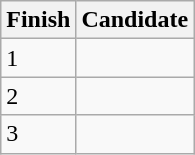<table class="wikitable sortable">
<tr>
<th>Finish</th>
<th>Candidate</th>
</tr>
<tr>
<td>1</td>
<td></td>
</tr>
<tr>
<td>2</td>
<td></td>
</tr>
<tr>
<td>3</td>
<td></td>
</tr>
</table>
